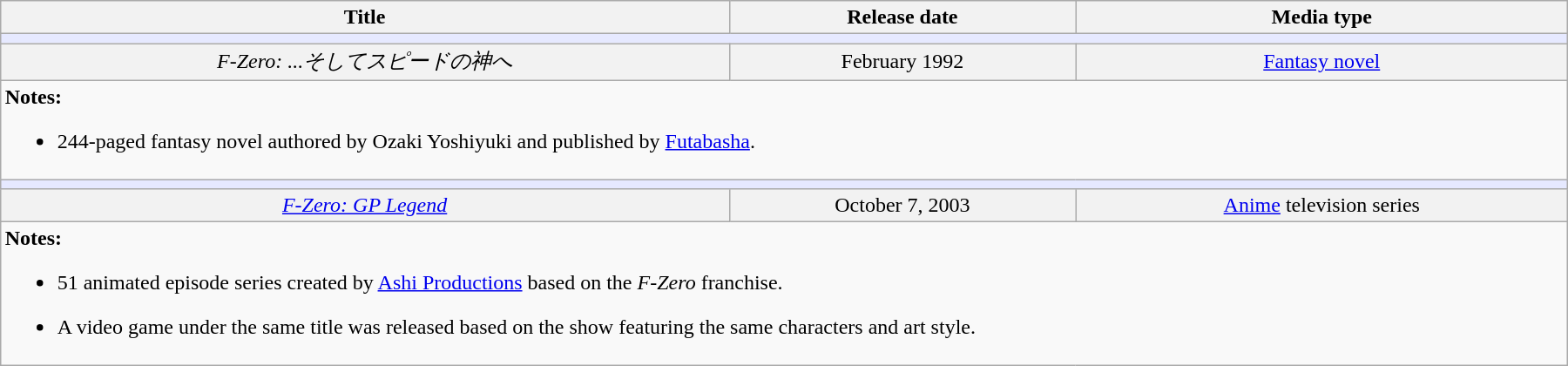<table class="wikitable" style="margin:1em auto; width:95%;">
<tr style="text-align: center;">
<th>Title</th>
<th>Release date</th>
<th>Media type</th>
</tr>
<tr>
<td colspan="4" style="background:#e6e9ff;"></td>
</tr>
<tr style="background:#F2F2F2;" align="center">
<td><em>F-Zero: ...そしてスピードの神へ</em></td>
<td>February 1992</td>
<td><a href='#'>Fantasy novel</a></td>
</tr>
<tr>
<td colspan="3" style="border: none; vertical-align: top;"><strong>Notes:</strong><br><ul><li>244-paged fantasy novel authored by Ozaki Yoshiyuki and published by <a href='#'>Futabasha</a>.</li></ul></td>
</tr>
<tr>
<td colspan="3" style="background:#e6e9ff;"></td>
</tr>
<tr style="background:#F2F2F2;" align="center">
<td><em><a href='#'>F-Zero: GP Legend</a></em></td>
<td>October 7, 2003</td>
<td><a href='#'>Anime</a> television series</td>
</tr>
<tr>
<td colspan="3" style="border: none; vertical-align: top;"><strong>Notes:</strong><br><ul><li>51 animated episode series created by <a href='#'>Ashi Productions</a> based on the <em>F-Zero</em> franchise.</li></ul><ul><li>A video game under the same title was released based on the show featuring the same characters and art style.</li></ul></td>
</tr>
</table>
